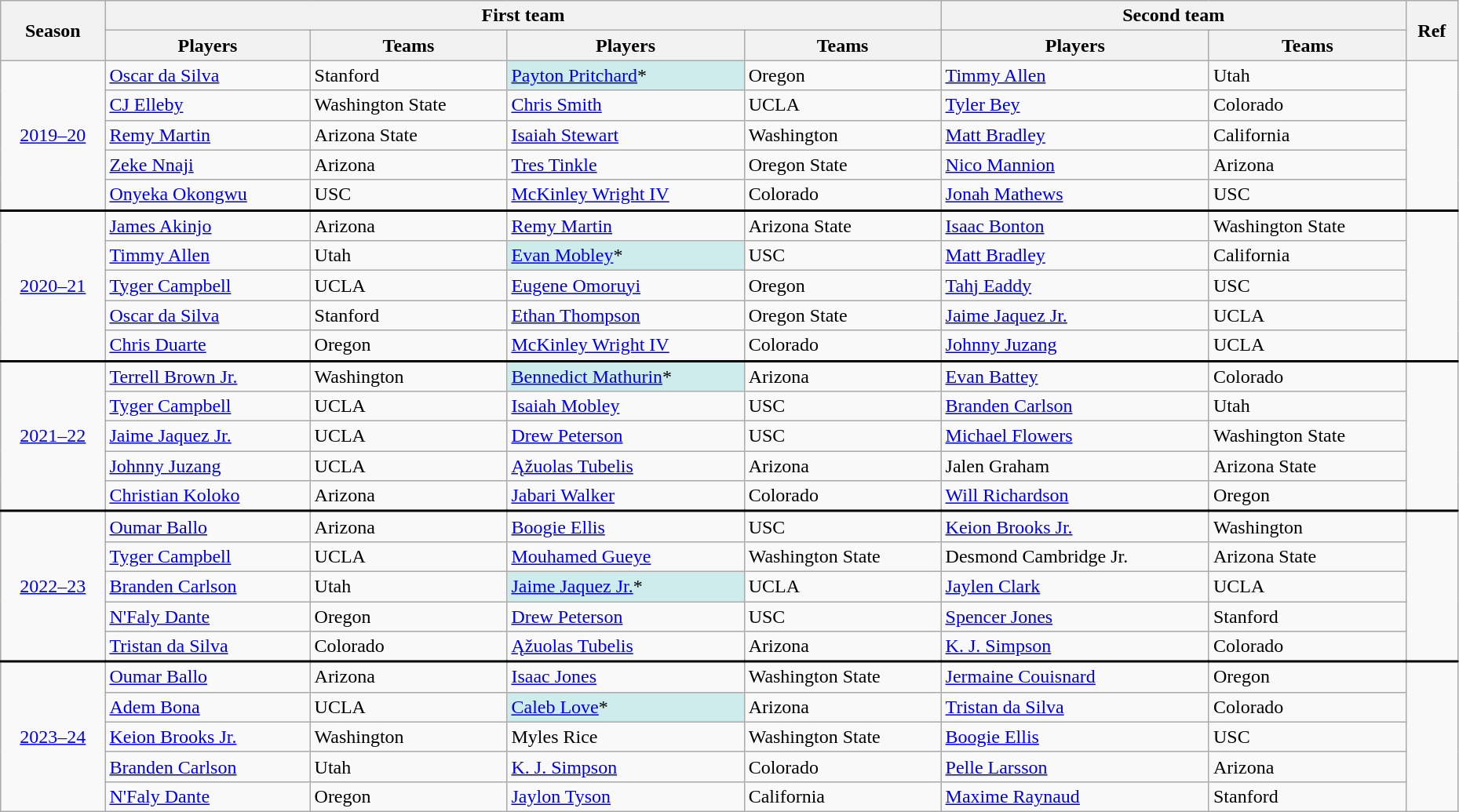<table class="wikitable" style="width:98%">
<tr>
<th rowspan=2>Season</th>
<th colspan=4>First team</th>
<th colspan=2>Second team</th>
<th rowspan=2>Ref</th>
</tr>
<tr>
<th>Players</th>
<th>Teams</th>
<th>Players</th>
<th>Teams</th>
<th>Players</th>
<th>Teams</th>
</tr>
<tr>
<td rowspan=5 style="text-align:center;"><a href='#'>2019–20</a></td>
<td><a href='#'>Oscar da Silva</a></td>
<td>Stanford</td>
<td style="background:#cfecec;"><a href='#'>Payton Pritchard</a>*</td>
<td>Oregon</td>
<td><a href='#'>Timmy Allen</a></td>
<td>Utah</td>
<td rowspan="5" style="text-align:center;"></td>
</tr>
<tr>
<td><a href='#'>CJ Elleby</a></td>
<td>Washington State</td>
<td><a href='#'>Chris Smith</a></td>
<td>UCLA</td>
<td><a href='#'>Tyler Bey</a></td>
<td>Colorado</td>
</tr>
<tr>
<td><a href='#'>Remy Martin</a></td>
<td>Arizona State</td>
<td><a href='#'>Isaiah Stewart</a></td>
<td>Washington</td>
<td><a href='#'>Matt Bradley</a></td>
<td>California</td>
</tr>
<tr>
<td><a href='#'>Zeke Nnaji</a></td>
<td>Arizona</td>
<td><a href='#'>Tres Tinkle</a></td>
<td>Oregon State</td>
<td><a href='#'>Nico Mannion</a></td>
<td>Arizona</td>
</tr>
<tr>
<td><a href='#'>Onyeka Okongwu</a></td>
<td>USC</td>
<td><a href='#'>McKinley Wright IV</a></td>
<td>Colorado</td>
<td><a href='#'>Jonah Mathews</a></td>
<td>USC</td>
</tr>
<tr style="border-top:2px solid black">
<td rowspan=5 style="text-align:center;"><a href='#'>2020–21</a></td>
<td><a href='#'>James Akinjo</a></td>
<td>Arizona</td>
<td><a href='#'>Remy Martin</a></td>
<td>Arizona State</td>
<td><a href='#'>Isaac Bonton</a></td>
<td>Washington State</td>
<td rowspan="5" style="text-align:center;"></td>
</tr>
<tr>
<td><a href='#'>Timmy Allen</a></td>
<td>Utah</td>
<td style="background:#cfecec;"><a href='#'>Evan Mobley</a>*</td>
<td>USC</td>
<td><a href='#'>Matt Bradley</a></td>
<td>California</td>
</tr>
<tr>
<td><a href='#'>Tyger Campbell</a></td>
<td>UCLA</td>
<td><a href='#'>Eugene Omoruyi</a></td>
<td>Oregon</td>
<td><a href='#'>Tahj Eaddy</a></td>
<td>USC</td>
</tr>
<tr>
<td><a href='#'>Oscar da Silva</a></td>
<td>Stanford</td>
<td><a href='#'>Ethan Thompson</a></td>
<td>Oregon State</td>
<td><a href='#'>Jaime Jaquez Jr.</a></td>
<td>UCLA</td>
</tr>
<tr>
<td><a href='#'>Chris Duarte</a></td>
<td>Oregon</td>
<td><a href='#'>McKinley Wright IV</a></td>
<td>Colorado</td>
<td><a href='#'>Johnny Juzang</a></td>
<td>UCLA</td>
</tr>
<tr style="border-top:2px solid black">
<td rowspan=5 style="text-align:center;"><a href='#'>2021–22</a></td>
<td><a href='#'>Terrell Brown Jr.</a></td>
<td>Washington</td>
<td style="background:#cfecec;"><a href='#'>Bennedict Mathurin</a>*</td>
<td>Arizona</td>
<td><a href='#'>Evan Battey</a></td>
<td>Colorado</td>
<td rowspan="5" style="text-align:center;"></td>
</tr>
<tr>
<td><a href='#'>Tyger Campbell</a></td>
<td>UCLA</td>
<td><a href='#'>Isaiah Mobley</a></td>
<td>USC</td>
<td><a href='#'>Branden Carlson</a></td>
<td>Utah</td>
</tr>
<tr>
<td><a href='#'>Jaime Jaquez Jr.</a></td>
<td>UCLA</td>
<td><a href='#'>Drew Peterson</a></td>
<td>USC</td>
<td><a href='#'>Michael Flowers</a></td>
<td>Washington State</td>
</tr>
<tr>
<td><a href='#'>Johnny Juzang</a></td>
<td>UCLA</td>
<td><a href='#'>Ąžuolas Tubelis</a></td>
<td>Arizona</td>
<td>Jalen Graham</td>
<td>Arizona State</td>
</tr>
<tr>
<td><a href='#'>Christian Koloko</a></td>
<td>Arizona</td>
<td><a href='#'>Jabari Walker</a></td>
<td>Colorado</td>
<td><a href='#'>Will Richardson</a></td>
<td>Oregon</td>
</tr>
<tr style="border-top:2px solid black">
<td rowspan=5 style="text-align:center;"><a href='#'>2022–23</a></td>
<td><a href='#'>Oumar Ballo</a></td>
<td>Arizona</td>
<td><a href='#'>Boogie Ellis</a></td>
<td>USC</td>
<td><a href='#'>Keion Brooks Jr.</a></td>
<td>Washington</td>
<td rowspan="5" style="text-align:center;"></td>
</tr>
<tr>
<td><a href='#'>Tyger Campbell</a></td>
<td>UCLA</td>
<td><a href='#'>Mouhamed Gueye</a></td>
<td>Washington State</td>
<td>Desmond Cambridge Jr.</td>
<td>Arizona State</td>
</tr>
<tr>
<td><a href='#'>Branden Carlson</a></td>
<td>Utah</td>
<td style="background:#cfecec;"><a href='#'>Jaime Jaquez Jr.</a>*</td>
<td>UCLA</td>
<td><a href='#'>Jaylen Clark</a></td>
<td>UCLA</td>
</tr>
<tr>
<td><a href='#'>N'Faly Dante</a></td>
<td>Oregon</td>
<td><a href='#'>Drew Peterson</a></td>
<td>USC</td>
<td><a href='#'>Spencer Jones</a></td>
<td>Stanford</td>
</tr>
<tr>
<td><a href='#'>Tristan da Silva</a></td>
<td>Colorado</td>
<td><a href='#'>Ąžuolas Tubelis</a></td>
<td>Arizona</td>
<td><a href='#'>K. J. Simpson</a></td>
<td>Colorado</td>
</tr>
<tr style="border-top:2px solid black">
<td rowspan="5" style="text-align:center;"><a href='#'>2023–24</a></td>
<td><a href='#'>Oumar Ballo</a></td>
<td>Arizona</td>
<td><a href='#'>Isaac Jones</a></td>
<td>Washington State</td>
<td><a href='#'>Jermaine Couisnard</a></td>
<td>Oregon</td>
<td rowspan="5" style="text-align:center;"></td>
</tr>
<tr>
<td><a href='#'>Adem Bona</a></td>
<td>UCLA</td>
<td style="background:#cfecec;"><a href='#'>Caleb Love</a>*</td>
<td>Arizona</td>
<td><a href='#'>Tristan da Silva</a></td>
<td>Colorado</td>
</tr>
<tr>
<td><a href='#'>Keion Brooks Jr.</a></td>
<td>Washington</td>
<td>Myles Rice</td>
<td>Washington State</td>
<td><a href='#'>Boogie Ellis</a></td>
<td>USC</td>
</tr>
<tr>
<td><a href='#'>Branden Carlson</a></td>
<td>Utah</td>
<td><a href='#'>K. J. Simpson</a></td>
<td>Colorado</td>
<td><a href='#'>Pelle Larsson</a></td>
<td>Arizona</td>
</tr>
<tr>
<td><a href='#'>N'Faly Dante</a></td>
<td>Oregon</td>
<td><a href='#'>Jaylon Tyson</a></td>
<td>California</td>
<td><a href='#'>Maxime Raynaud</a></td>
<td>Stanford</td>
</tr>
</table>
